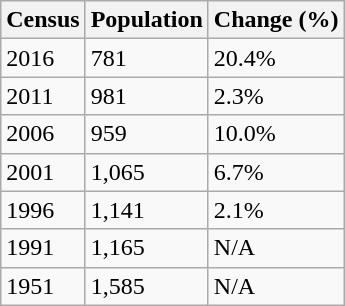<table class="wikitable">
<tr>
<th>Census</th>
<th>Population</th>
<th>Change (%)</th>
</tr>
<tr>
<td>2016</td>
<td>781</td>
<td>20.4%</td>
</tr>
<tr>
<td>2011</td>
<td>981</td>
<td>2.3%</td>
</tr>
<tr>
<td>2006</td>
<td>959</td>
<td>10.0%</td>
</tr>
<tr>
<td>2001</td>
<td>1,065</td>
<td>6.7%</td>
</tr>
<tr>
<td>1996</td>
<td>1,141</td>
<td>2.1%</td>
</tr>
<tr>
<td>1991</td>
<td>1,165</td>
<td>N/A</td>
</tr>
<tr>
<td>1951</td>
<td>1,585</td>
<td>N/A</td>
</tr>
</table>
